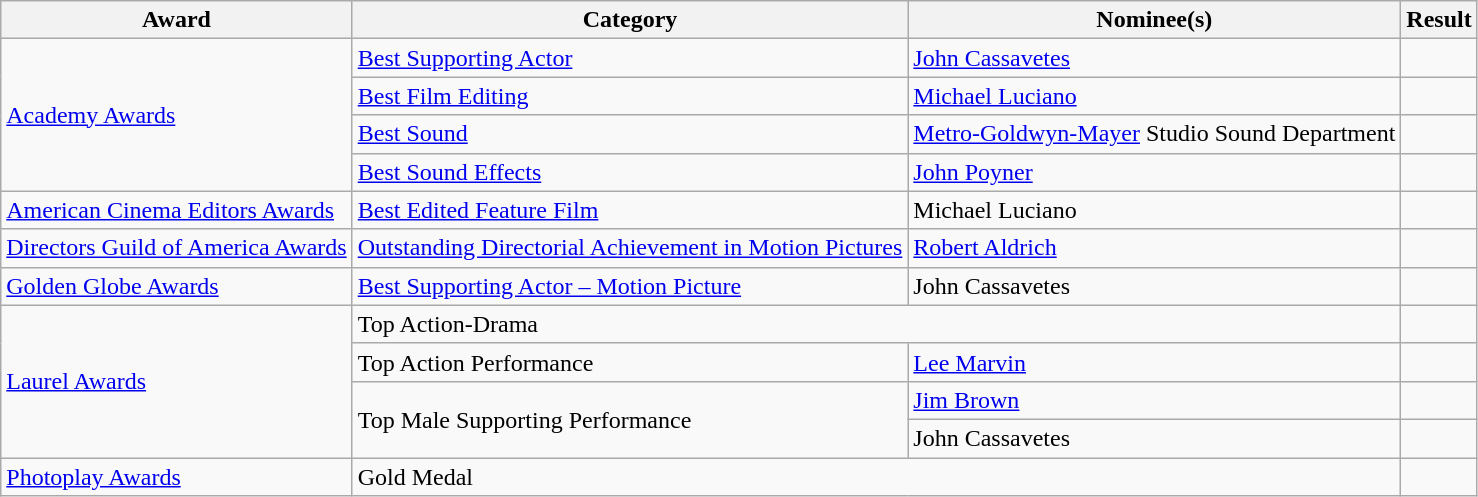<table class="wikitable plainrowheaders">
<tr>
<th>Award</th>
<th>Category</th>
<th>Nominee(s)</th>
<th>Result</th>
</tr>
<tr>
<td rowspan="4"><a href='#'>Academy Awards</a></td>
<td><a href='#'>Best Supporting Actor</a></td>
<td><a href='#'>John Cassavetes</a></td>
<td></td>
</tr>
<tr>
<td><a href='#'>Best Film Editing</a></td>
<td><a href='#'>Michael Luciano</a></td>
<td></td>
</tr>
<tr>
<td><a href='#'>Best Sound</a></td>
<td><a href='#'>Metro-Goldwyn-Mayer</a> Studio Sound Department</td>
<td></td>
</tr>
<tr>
<td><a href='#'>Best Sound Effects</a></td>
<td><a href='#'>John Poyner</a></td>
<td></td>
</tr>
<tr>
<td><a href='#'>American Cinema Editors Awards</a></td>
<td><a href='#'>Best Edited Feature Film</a></td>
<td>Michael Luciano</td>
<td></td>
</tr>
<tr>
<td><a href='#'>Directors Guild of America Awards</a></td>
<td><a href='#'>Outstanding Directorial Achievement in Motion Pictures</a></td>
<td><a href='#'>Robert Aldrich</a></td>
<td></td>
</tr>
<tr>
<td><a href='#'>Golden Globe Awards</a></td>
<td><a href='#'>Best Supporting Actor – Motion Picture</a></td>
<td>John Cassavetes</td>
<td></td>
</tr>
<tr>
<td rowspan="4"><a href='#'>Laurel Awards</a></td>
<td colspan="2">Top Action-Drama</td>
<td></td>
</tr>
<tr>
<td>Top Action Performance</td>
<td><a href='#'>Lee Marvin</a></td>
<td></td>
</tr>
<tr>
<td rowspan="2">Top Male Supporting Performance</td>
<td><a href='#'>Jim Brown</a></td>
<td></td>
</tr>
<tr>
<td>John Cassavetes</td>
<td></td>
</tr>
<tr>
<td><a href='#'>Photoplay Awards</a></td>
<td colspan="2">Gold Medal</td>
<td></td>
</tr>
</table>
